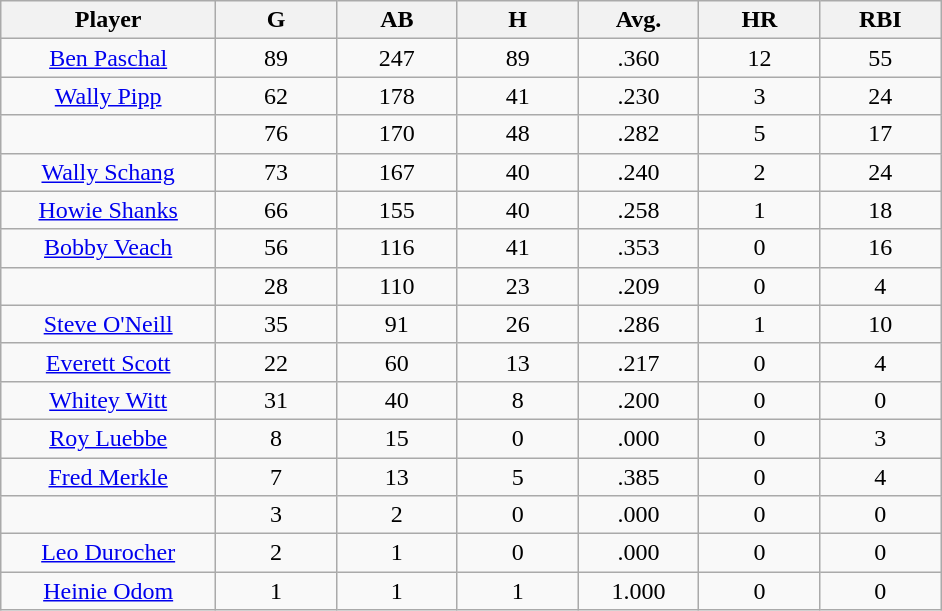<table class="wikitable sortable">
<tr>
<th bgcolor="#DDDDFF" width="16%">Player</th>
<th bgcolor="#DDDDFF" width="9%">G</th>
<th bgcolor="#DDDDFF" width="9%">AB</th>
<th bgcolor="#DDDDFF" width="9%">H</th>
<th bgcolor="#DDDDFF" width="9%">Avg.</th>
<th bgcolor="#DDDDFF" width="9%">HR</th>
<th bgcolor="#DDDDFF" width="9%">RBI</th>
</tr>
<tr align="center">
<td><a href='#'>Ben Paschal</a></td>
<td>89</td>
<td>247</td>
<td>89</td>
<td>.360</td>
<td>12</td>
<td>55</td>
</tr>
<tr align=center>
<td><a href='#'>Wally Pipp</a></td>
<td>62</td>
<td>178</td>
<td>41</td>
<td>.230</td>
<td>3</td>
<td>24</td>
</tr>
<tr align=center>
<td></td>
<td>76</td>
<td>170</td>
<td>48</td>
<td>.282</td>
<td>5</td>
<td>17</td>
</tr>
<tr align="center">
<td><a href='#'>Wally Schang</a></td>
<td>73</td>
<td>167</td>
<td>40</td>
<td>.240</td>
<td>2</td>
<td>24</td>
</tr>
<tr align=center>
<td><a href='#'>Howie Shanks</a></td>
<td>66</td>
<td>155</td>
<td>40</td>
<td>.258</td>
<td>1</td>
<td>18</td>
</tr>
<tr align=center>
<td><a href='#'>Bobby Veach</a></td>
<td>56</td>
<td>116</td>
<td>41</td>
<td>.353</td>
<td>0</td>
<td>16</td>
</tr>
<tr align=center>
<td></td>
<td>28</td>
<td>110</td>
<td>23</td>
<td>.209</td>
<td>0</td>
<td>4</td>
</tr>
<tr align="center">
<td><a href='#'>Steve O'Neill</a></td>
<td>35</td>
<td>91</td>
<td>26</td>
<td>.286</td>
<td>1</td>
<td>10</td>
</tr>
<tr align=center>
<td><a href='#'>Everett Scott</a></td>
<td>22</td>
<td>60</td>
<td>13</td>
<td>.217</td>
<td>0</td>
<td>4</td>
</tr>
<tr align=center>
<td><a href='#'>Whitey Witt</a></td>
<td>31</td>
<td>40</td>
<td>8</td>
<td>.200</td>
<td>0</td>
<td>0</td>
</tr>
<tr align=center>
<td><a href='#'>Roy Luebbe</a></td>
<td>8</td>
<td>15</td>
<td>0</td>
<td>.000</td>
<td>0</td>
<td>3</td>
</tr>
<tr align=center>
<td><a href='#'>Fred Merkle</a></td>
<td>7</td>
<td>13</td>
<td>5</td>
<td>.385</td>
<td>0</td>
<td>4</td>
</tr>
<tr align=center>
<td></td>
<td>3</td>
<td>2</td>
<td>0</td>
<td>.000</td>
<td>0</td>
<td>0</td>
</tr>
<tr align="center">
<td><a href='#'>Leo Durocher</a></td>
<td>2</td>
<td>1</td>
<td>0</td>
<td>.000</td>
<td>0</td>
<td>0</td>
</tr>
<tr align=center>
<td><a href='#'>Heinie Odom</a></td>
<td>1</td>
<td>1</td>
<td>1</td>
<td>1.000</td>
<td>0</td>
<td>0</td>
</tr>
</table>
